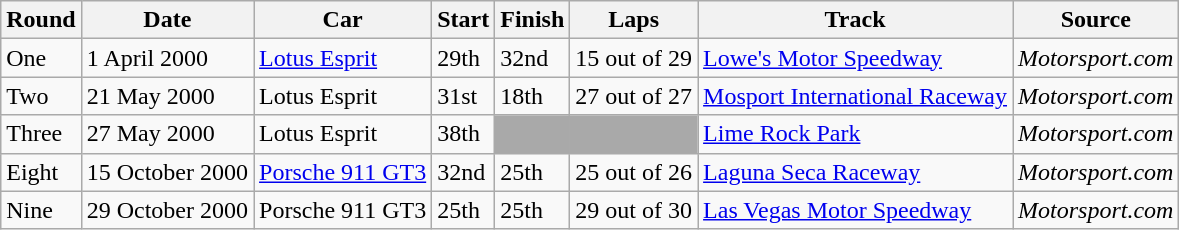<table class="wikitable">
<tr>
<th>Round</th>
<th>Date</th>
<th>Car</th>
<th>Start</th>
<th>Finish</th>
<th>Laps</th>
<th>Track</th>
<th>Source</th>
</tr>
<tr>
<td>One</td>
<td>1 April 2000</td>
<td><a href='#'>Lotus Esprit</a></td>
<td>29th</td>
<td>32nd</td>
<td>15 out of 29</td>
<td><a href='#'>Lowe's Motor Speedway</a></td>
<td><em>Motorsport.com</em></td>
</tr>
<tr>
<td>Two</td>
<td>21 May 2000</td>
<td>Lotus Esprit</td>
<td>31st</td>
<td>18th</td>
<td>27 out of 27</td>
<td><a href='#'>Mosport International Raceway</a></td>
<td><em>Motorsport.com</em></td>
</tr>
<tr>
<td>Three</td>
<td>27 May 2000</td>
<td>Lotus Esprit</td>
<td>38th</td>
<td style="background:darkgray;"></td>
<td style="background:darkgray;"></td>
<td><a href='#'>Lime Rock Park</a></td>
<td><em>Motorsport.com</em></td>
</tr>
<tr>
<td>Eight</td>
<td>15 October 2000</td>
<td><a href='#'>Porsche 911 GT3</a></td>
<td>32nd</td>
<td>25th</td>
<td>25 out of 26</td>
<td><a href='#'>Laguna Seca Raceway</a></td>
<td><em>Motorsport.com</em></td>
</tr>
<tr>
<td>Nine</td>
<td>29 October 2000</td>
<td>Porsche 911 GT3</td>
<td>25th</td>
<td>25th</td>
<td>29 out of 30</td>
<td><a href='#'>Las Vegas Motor Speedway</a></td>
<td><em>Motorsport.com</em></td>
</tr>
</table>
